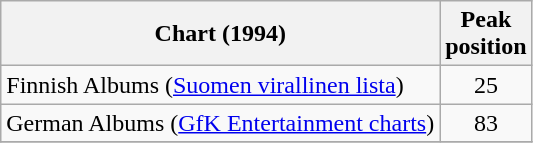<table class="wikitable sortable plainrowheaders">
<tr>
<th>Chart (1994)</th>
<th>Peak<br>position</th>
</tr>
<tr>
<td>Finnish Albums (<a href='#'>Suomen virallinen lista</a>)</td>
<td align="center">25</td>
</tr>
<tr>
<td>German Albums (<a href='#'>GfK Entertainment charts</a>)</td>
<td align="center">83</td>
</tr>
<tr>
</tr>
</table>
